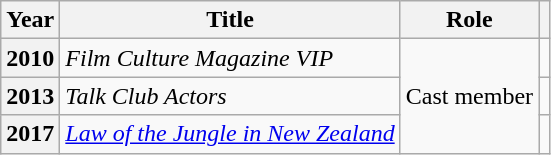<table class="wikitable plainrowheaders sortable">
<tr>
<th scope="col">Year</th>
<th scope="col">Title</th>
<th scope="col">Role</th>
<th scope="col" class="unsortable"></th>
</tr>
<tr>
<th scope="row">2010</th>
<td><em>Film Culture Magazine VIP</em></td>
<td rowspan="3">Cast member</td>
<td style="text-align:center"></td>
</tr>
<tr>
<th scope="row">2013</th>
<td><em>Talk Club Actors</em></td>
<td style="text-align:center"></td>
</tr>
<tr>
<th scope="row">2017</th>
<td><em><a href='#'>Law of the Jungle in New Zealand</a></em></td>
<td style="text-align:center"></td>
</tr>
</table>
